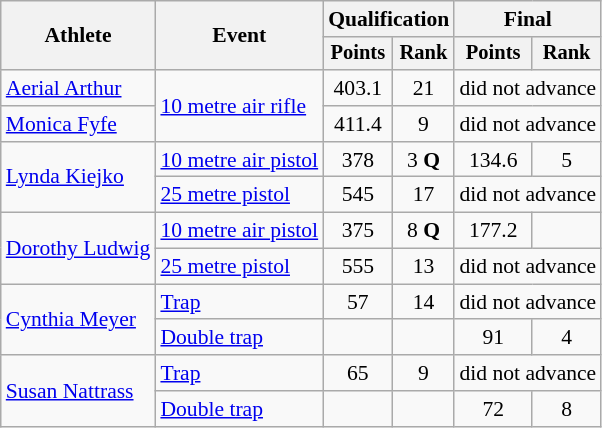<table class="wikitable" style="font-size:90%">
<tr>
<th rowspan=2>Athlete</th>
<th rowspan=2>Event</th>
<th colspan=2>Qualification</th>
<th colspan=2>Final</th>
</tr>
<tr style="font-size:95%">
<th>Points</th>
<th>Rank</th>
<th>Points</th>
<th>Rank</th>
</tr>
<tr align=center>
<td align=left><a href='#'>Aerial Arthur</a></td>
<td align=left rowspan="2"><a href='#'>10 metre air rifle</a></td>
<td>403.1</td>
<td>21</td>
<td colspan="2">did not advance</td>
</tr>
<tr align=center>
<td align=left><a href='#'>Monica Fyfe</a></td>
<td>411.4</td>
<td>9</td>
<td colspan="2">did not advance</td>
</tr>
<tr align=center>
<td align=left rowspan="2"><a href='#'>Lynda Kiejko</a></td>
<td align=left><a href='#'>10 metre air pistol</a></td>
<td>378</td>
<td>3 <strong>Q</strong></td>
<td>134.6</td>
<td>5</td>
</tr>
<tr align=center>
<td align=left><a href='#'>25 metre pistol</a></td>
<td>545</td>
<td>17</td>
<td colspan="2">did not advance</td>
</tr>
<tr align=center>
<td align=left rowspan="2"><a href='#'>Dorothy Ludwig</a></td>
<td align=left><a href='#'>10 metre air pistol</a></td>
<td>375</td>
<td>8 <strong>Q</strong></td>
<td>177.2</td>
<td></td>
</tr>
<tr align=center>
<td align=left><a href='#'>25 metre pistol</a></td>
<td>555</td>
<td>13</td>
<td colspan="2">did not advance</td>
</tr>
<tr align=center>
<td align=left rowspan="2"><a href='#'>Cynthia Meyer</a></td>
<td align=left><a href='#'>Trap</a></td>
<td>57</td>
<td>14</td>
<td colspan="2">did not advance</td>
</tr>
<tr align=center>
<td align=left><a href='#'>Double trap</a></td>
<td></td>
<td></td>
<td>91</td>
<td>4</td>
</tr>
<tr align=center>
<td align=left rowspan="2"><a href='#'>Susan Nattrass</a></td>
<td align=left><a href='#'>Trap</a></td>
<td>65</td>
<td>9</td>
<td colspan="2">did not advance</td>
</tr>
<tr align=center>
<td align=left><a href='#'>Double trap</a></td>
<td></td>
<td></td>
<td>72</td>
<td>8</td>
</tr>
</table>
